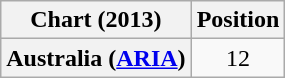<table class="wikitable plainrowheaders">
<tr>
<th scope="col">Chart (2013)</th>
<th scope="col">Position</th>
</tr>
<tr>
<th scope="row">Australia (<a href='#'>ARIA</a>)</th>
<td style="text-align:center;">12</td>
</tr>
</table>
